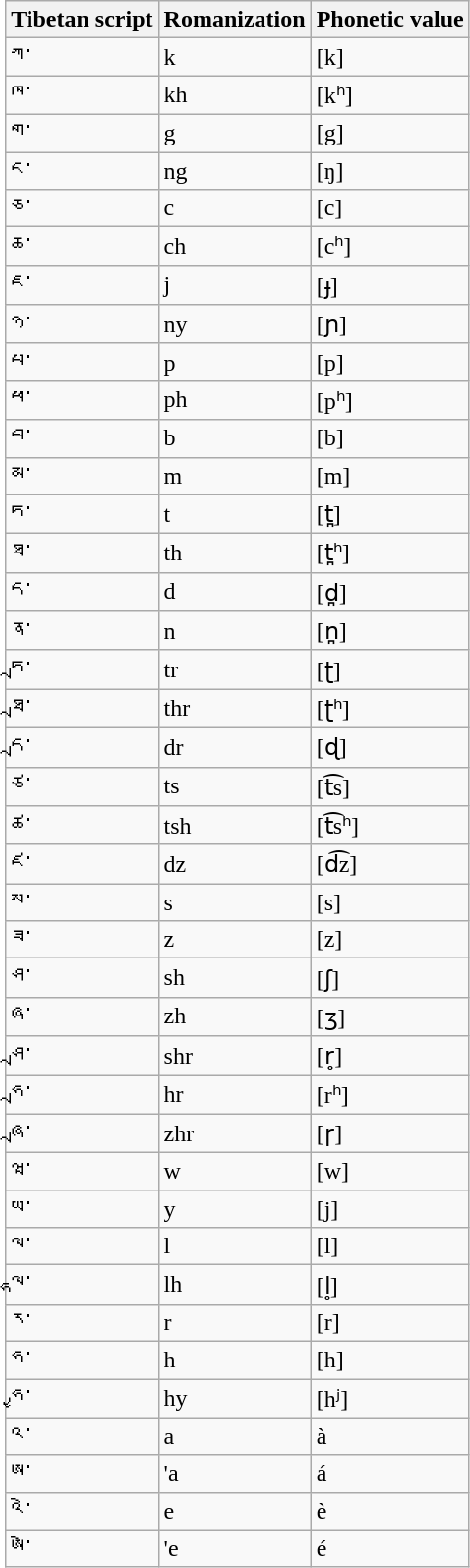<table class="wikitable">
<tr>
<th>Tibetan script</th>
<th>Romanization</th>
<th>Phonetic value</th>
</tr>
<tr>
<td>ཀ་</td>
<td>k</td>
<td>[k]</td>
</tr>
<tr>
<td>ཁ་</td>
<td>kh</td>
<td>[kʰ]</td>
</tr>
<tr>
<td>ག་</td>
<td>g</td>
<td>[g]</td>
</tr>
<tr>
<td>ང་</td>
<td>ng</td>
<td>[ŋ]</td>
</tr>
<tr>
<td>ཅ་</td>
<td>c</td>
<td>[c]</td>
</tr>
<tr>
<td>ཆ་</td>
<td>ch</td>
<td>[cʰ]</td>
</tr>
<tr>
<td>ཇ་</td>
<td>j</td>
<td>[ɟ]</td>
</tr>
<tr>
<td>ཉ་</td>
<td>ny</td>
<td>[ɲ]</td>
</tr>
<tr>
<td>པ་</td>
<td>p</td>
<td>[p]</td>
</tr>
<tr>
<td>ཕ་</td>
<td>ph</td>
<td>[pʰ]</td>
</tr>
<tr>
<td>བ་</td>
<td>b</td>
<td>[b]</td>
</tr>
<tr>
<td>མ་</td>
<td>m</td>
<td>[m]</td>
</tr>
<tr>
<td>ཏ་</td>
<td>t</td>
<td>[t̪]</td>
</tr>
<tr>
<td>ཐ་</td>
<td>th</td>
<td>[t̪ʰ]</td>
</tr>
<tr>
<td>ད་</td>
<td>d</td>
<td>[d̪]</td>
</tr>
<tr>
<td>ན་</td>
<td>n</td>
<td>[n̪]</td>
</tr>
<tr>
<td>ཏྲ་</td>
<td>tr</td>
<td>[ʈ]</td>
</tr>
<tr>
<td>ཐྲ་</td>
<td>thr</td>
<td>[ʈʰ]</td>
</tr>
<tr>
<td>དྲ་</td>
<td>dr</td>
<td>[ɖ]</td>
</tr>
<tr>
<td>ཙ་</td>
<td>ts</td>
<td>[t͡s]</td>
</tr>
<tr>
<td>ཚ་</td>
<td>tsh</td>
<td>[t͡sʰ]</td>
</tr>
<tr>
<td>ཛ་</td>
<td>dz</td>
<td>[d͡z]</td>
</tr>
<tr>
<td>ས་</td>
<td>s</td>
<td>[s]</td>
</tr>
<tr>
<td>ཟ་</td>
<td>z</td>
<td>[z]</td>
</tr>
<tr>
<td>ཤ་</td>
<td>sh</td>
<td>[ʃ]</td>
</tr>
<tr>
<td>ཞ་</td>
<td>zh</td>
<td>[ʒ]</td>
</tr>
<tr>
<td>ཤྲ་</td>
<td>shr</td>
<td>[r̥]</td>
</tr>
<tr>
<td>ཧྲ་</td>
<td>hr</td>
<td>[rʰ]</td>
</tr>
<tr>
<td>ཞྲ་</td>
<td>zhr</td>
<td>[ɼ]</td>
</tr>
<tr>
<td>ཝ་</td>
<td>w</td>
<td>[w]</td>
</tr>
<tr>
<td>ཡ་</td>
<td>y</td>
<td>[j]</td>
</tr>
<tr>
<td>ལ་</td>
<td>l</td>
<td>[l]</td>
</tr>
<tr>
<td>ལྷ་</td>
<td>lh</td>
<td>[l̥]</td>
</tr>
<tr>
<td>ར་</td>
<td>r</td>
<td>[r]</td>
</tr>
<tr>
<td>ཧ་</td>
<td>h</td>
<td>[h]</td>
</tr>
<tr>
<td>ཧྱ་</td>
<td>hy</td>
<td>[hʲ]</td>
</tr>
<tr>
<td>འ་</td>
<td>a</td>
<td>à</td>
</tr>
<tr>
<td>ཨ་</td>
<td>'a</td>
<td>á</td>
</tr>
<tr>
<td>འ་ེ</td>
<td>e</td>
<td>è</td>
</tr>
<tr>
<td>ཨ་ེ</td>
<td>'e</td>
<td>é</td>
</tr>
</table>
